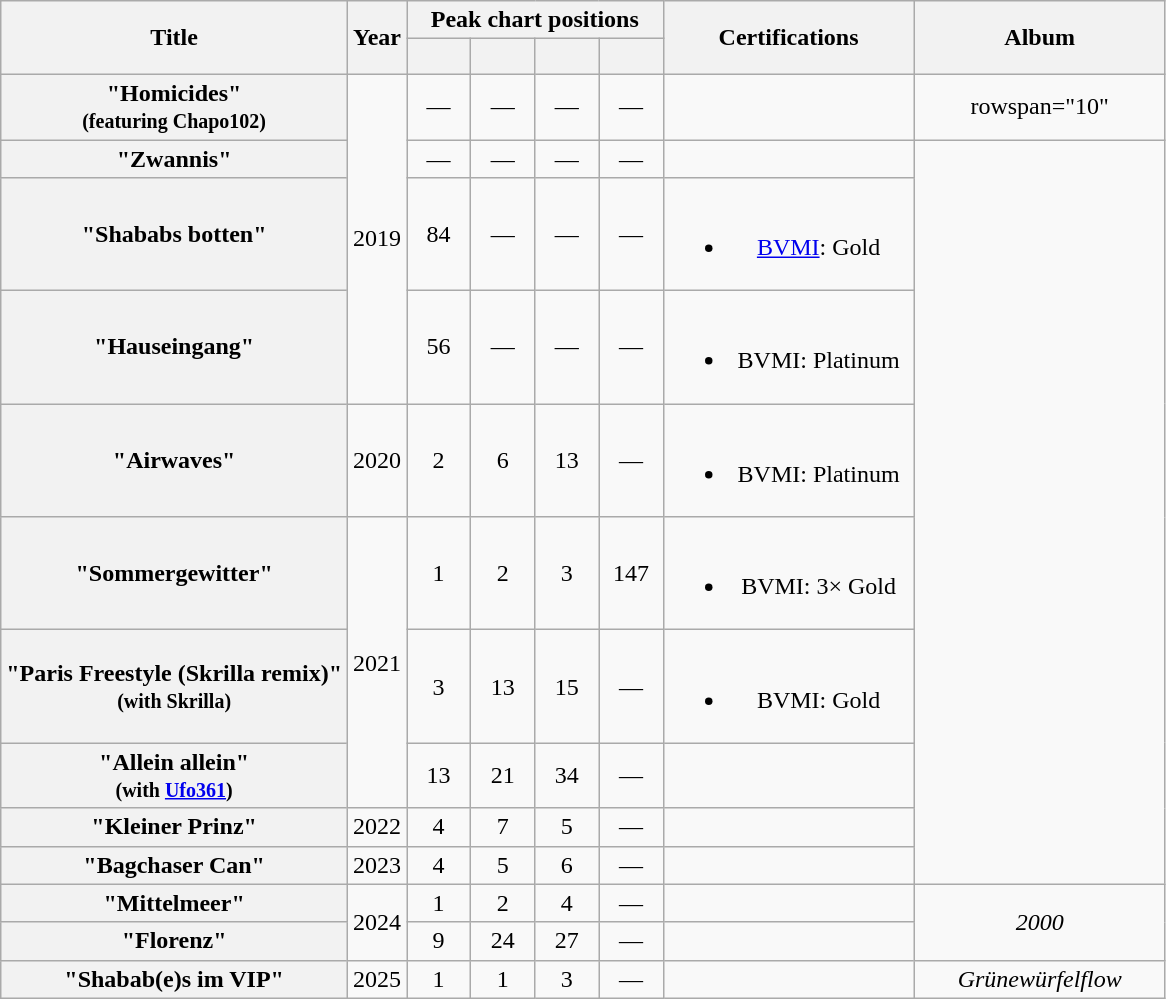<table class="wikitable plainrowheaders" style="text-align:center;">
<tr>
<th scope="col" rowspan="2">Title</th>
<th scope="col" rowspan="2" style="width:1em;">Year</th>
<th scope="col" colspan="4">Peak chart positions</th>
<th scope="col" rowspan="2" style="width:10em;">Certifications</th>
<th scope="col" rowspan="2" style="width:10em;">Album</th>
</tr>
<tr>
<th style="width:2.5em; font-size:90%"><a href='#'></a><br></th>
<th style="width:2.5em; font-size:90%"><a href='#'></a><br></th>
<th style="width:2.5em; font-size:90%"><a href='#'></a><br></th>
<th style="width:2.5em; font-size:90%"><a href='#'></a><br></th>
</tr>
<tr>
<th scope="row">"Homicides"<br><small>(featuring Chapo102)</small></th>
<td rowspan="4">2019</td>
<td>—</td>
<td>—</td>
<td>—</td>
<td>—</td>
<td></td>
<td>rowspan="10" </td>
</tr>
<tr>
<th scope="row">"Zwannis"</th>
<td>—</td>
<td>—</td>
<td>—</td>
<td>—</td>
<td></td>
</tr>
<tr>
<th scope="row">"Shababs botten"</th>
<td>84</td>
<td>—</td>
<td>—</td>
<td>—</td>
<td><br><ul><li><a href='#'>BVMI</a>: Gold</li></ul></td>
</tr>
<tr>
<th scope="row">"Hauseingang"</th>
<td>56</td>
<td>—</td>
<td>—</td>
<td>—</td>
<td><br><ul><li>BVMI: Platinum</li></ul></td>
</tr>
<tr>
<th scope="row">"Airwaves"</th>
<td>2020</td>
<td>2</td>
<td>6</td>
<td>13</td>
<td>—</td>
<td><br><ul><li>BVMI: Platinum</li></ul></td>
</tr>
<tr>
<th scope="row">"Sommergewitter"</th>
<td rowspan="3">2021</td>
<td>1</td>
<td>2</td>
<td>3</td>
<td>147</td>
<td><br><ul><li>BVMI: 3× Gold</li></ul></td>
</tr>
<tr>
<th scope="row">"Paris Freestyle (Skrilla remix)"<br><small>(with Skrilla)</small></th>
<td>3</td>
<td>13</td>
<td>15</td>
<td>—</td>
<td><br><ul><li>BVMI: Gold</li></ul></td>
</tr>
<tr>
<th scope="row">"Allein allein"<br><small>(with <a href='#'>Ufo361</a>)</small></th>
<td>13</td>
<td>21</td>
<td>34</td>
<td>—</td>
<td></td>
</tr>
<tr>
<th scope="row">"Kleiner Prinz"</th>
<td>2022</td>
<td>4</td>
<td>7</td>
<td>5</td>
<td>—</td>
<td></td>
</tr>
<tr>
<th scope="row">"Bagchaser Can"</th>
<td>2023</td>
<td>4</td>
<td>5</td>
<td>6</td>
<td>—</td>
<td></td>
</tr>
<tr>
<th scope="row">"Mittelmeer"</th>
<td rowspan="2">2024</td>
<td>1</td>
<td>2</td>
<td>4</td>
<td>—</td>
<td></td>
<td rowspan="2"><em>2000</em></td>
</tr>
<tr>
<th scope="row">"Florenz"</th>
<td>9</td>
<td>24</td>
<td>27</td>
<td>—</td>
<td></td>
</tr>
<tr>
<th scope="row">"Shabab(e)s im VIP"<br></th>
<td>2025</td>
<td>1</td>
<td>1</td>
<td>3</td>
<td>—</td>
<td></td>
<td><em>Grünewürfelflow</em></td>
</tr>
</table>
